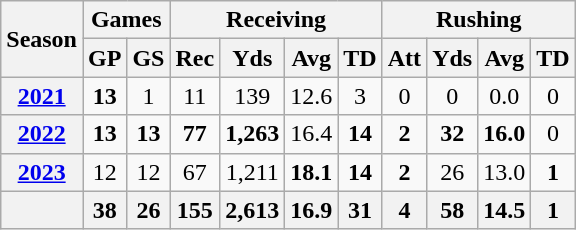<table class="wikitable" style="text-align:center;">
<tr>
<th rowspan="2">Season</th>
<th colspan="2">Games</th>
<th colspan="4">Receiving</th>
<th colspan="4">Rushing</th>
</tr>
<tr>
<th>GP</th>
<th>GS</th>
<th>Rec</th>
<th>Yds</th>
<th>Avg</th>
<th>TD</th>
<th>Att</th>
<th>Yds</th>
<th>Avg</th>
<th>TD</th>
</tr>
<tr>
<th><a href='#'>2021</a></th>
<td><strong>13</strong></td>
<td>1</td>
<td>11</td>
<td>139</td>
<td>12.6</td>
<td>3</td>
<td>0</td>
<td>0</td>
<td>0.0</td>
<td>0</td>
</tr>
<tr>
<th><a href='#'>2022</a></th>
<td><strong>13</strong></td>
<td><strong>13</strong></td>
<td><strong>77</strong></td>
<td><strong>1,263</strong></td>
<td>16.4</td>
<td><strong>14</strong></td>
<td><strong>2</strong></td>
<td><strong>32</strong></td>
<td><strong>16.0</strong></td>
<td>0</td>
</tr>
<tr>
<th><a href='#'>2023</a></th>
<td>12</td>
<td>12</td>
<td>67</td>
<td>1,211</td>
<td><strong>18.1</strong></td>
<td><strong>14</strong></td>
<td><strong>2</strong></td>
<td>26</td>
<td>13.0</td>
<td><strong>1</strong></td>
</tr>
<tr>
<th></th>
<th>38</th>
<th>26</th>
<th>155</th>
<th>2,613</th>
<th>16.9</th>
<th>31</th>
<th>4</th>
<th>58</th>
<th>14.5</th>
<th>1</th>
</tr>
</table>
